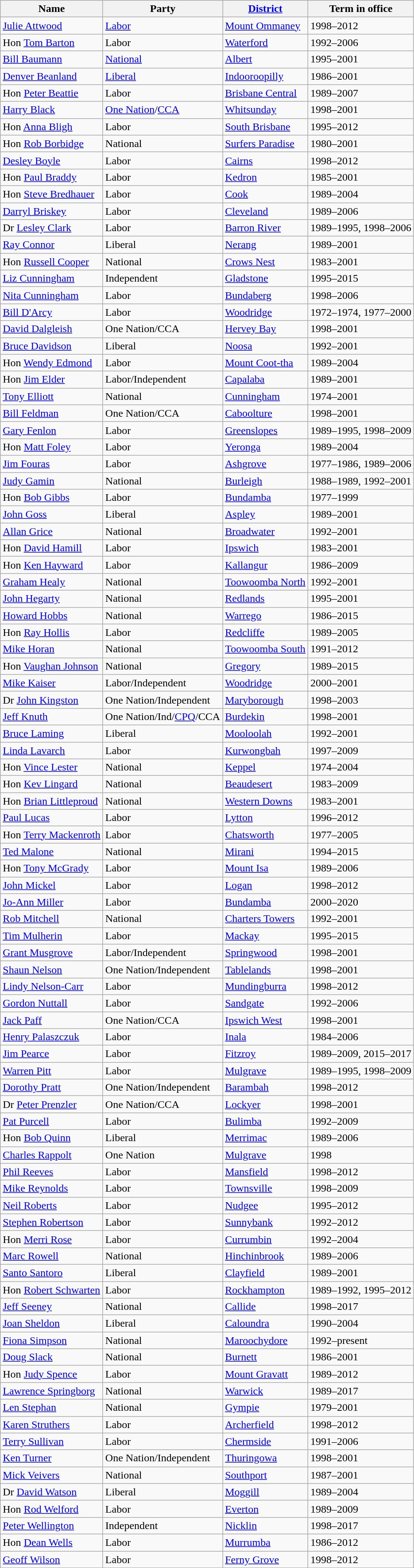<table class="wikitable sortable">
<tr>
<th>Name</th>
<th>Party</th>
<th><a href='#'>District</a></th>
<th>Term in office</th>
</tr>
<tr>
<td><a href='#'>Julie Attwood</a></td>
<td><a href='#'>Labor</a></td>
<td><a href='#'>Mount Ommaney</a></td>
<td>1998–2012</td>
</tr>
<tr>
<td>Hon <a href='#'>Tom Barton</a></td>
<td>Labor</td>
<td><a href='#'>Waterford</a></td>
<td>1992–2006</td>
</tr>
<tr>
<td><a href='#'>Bill Baumann</a></td>
<td><a href='#'>National</a></td>
<td><a href='#'>Albert</a></td>
<td>1995–2001</td>
</tr>
<tr>
<td><a href='#'>Denver Beanland</a></td>
<td><a href='#'>Liberal</a></td>
<td><a href='#'>Indooroopilly</a></td>
<td>1986–2001</td>
</tr>
<tr>
<td>Hon <a href='#'>Peter Beattie</a></td>
<td>Labor</td>
<td><a href='#'>Brisbane Central</a></td>
<td>1989–2007</td>
</tr>
<tr>
<td><a href='#'>Harry Black</a></td>
<td><a href='#'>One Nation</a>/<a href='#'>CCA</a> </td>
<td><a href='#'>Whitsunday</a></td>
<td>1998–2001</td>
</tr>
<tr>
<td>Hon <a href='#'>Anna Bligh</a></td>
<td>Labor</td>
<td><a href='#'>South Brisbane</a></td>
<td>1995–2012</td>
</tr>
<tr>
<td>Hon <a href='#'>Rob Borbidge</a></td>
<td>National</td>
<td><a href='#'>Surfers Paradise</a></td>
<td>1980–2001</td>
</tr>
<tr>
<td><a href='#'>Desley Boyle</a></td>
<td>Labor</td>
<td><a href='#'>Cairns</a></td>
<td>1998–2012</td>
</tr>
<tr>
<td>Hon <a href='#'>Paul Braddy</a></td>
<td>Labor</td>
<td><a href='#'>Kedron</a></td>
<td>1985–2001</td>
</tr>
<tr>
<td>Hon <a href='#'>Steve Bredhauer</a></td>
<td>Labor</td>
<td><a href='#'>Cook</a></td>
<td>1989–2004</td>
</tr>
<tr>
<td><a href='#'>Darryl Briskey</a></td>
<td>Labor</td>
<td><a href='#'>Cleveland</a></td>
<td>1989–2006</td>
</tr>
<tr>
<td>Dr <a href='#'>Lesley Clark</a></td>
<td>Labor</td>
<td><a href='#'>Barron River</a></td>
<td>1989–1995, 1998–2006</td>
</tr>
<tr>
<td><a href='#'>Ray Connor</a></td>
<td>Liberal</td>
<td><a href='#'>Nerang</a></td>
<td>1989–2001</td>
</tr>
<tr>
<td>Hon <a href='#'>Russell Cooper</a></td>
<td>National</td>
<td><a href='#'>Crows Nest</a></td>
<td>1983–2001</td>
</tr>
<tr>
<td><a href='#'>Liz Cunningham</a></td>
<td>Independent</td>
<td><a href='#'>Gladstone</a></td>
<td>1995–2015</td>
</tr>
<tr>
<td><a href='#'>Nita Cunningham</a></td>
<td>Labor</td>
<td><a href='#'>Bundaberg</a></td>
<td>1998–2006</td>
</tr>
<tr>
<td><a href='#'>Bill D'Arcy</a> </td>
<td>Labor</td>
<td><a href='#'>Woodridge</a></td>
<td>1972–1974, 1977–2000</td>
</tr>
<tr>
<td><a href='#'>David Dalgleish</a></td>
<td>One Nation/CCA </td>
<td><a href='#'>Hervey Bay</a></td>
<td>1998–2001</td>
</tr>
<tr>
<td><a href='#'>Bruce Davidson</a></td>
<td>Liberal</td>
<td><a href='#'>Noosa</a></td>
<td>1992–2001</td>
</tr>
<tr>
<td>Hon <a href='#'>Wendy Edmond</a></td>
<td>Labor</td>
<td><a href='#'>Mount Coot-tha</a></td>
<td>1989–2004</td>
</tr>
<tr>
<td>Hon <a href='#'>Jim Elder</a></td>
<td>Labor/Independent </td>
<td><a href='#'>Capalaba</a></td>
<td>1989–2001</td>
</tr>
<tr>
<td><a href='#'>Tony Elliott</a></td>
<td>National</td>
<td><a href='#'>Cunningham</a></td>
<td>1974–2001</td>
</tr>
<tr>
<td><a href='#'>Bill Feldman</a></td>
<td>One Nation/CCA </td>
<td><a href='#'>Caboolture</a></td>
<td>1998–2001</td>
</tr>
<tr>
<td><a href='#'>Gary Fenlon</a></td>
<td>Labor</td>
<td><a href='#'>Greenslopes</a></td>
<td>1989–1995, 1998–2009</td>
</tr>
<tr>
<td>Hon <a href='#'>Matt Foley</a></td>
<td>Labor</td>
<td><a href='#'>Yeronga</a></td>
<td>1989–2004</td>
</tr>
<tr>
<td><a href='#'>Jim Fouras</a></td>
<td>Labor</td>
<td><a href='#'>Ashgrove</a></td>
<td>1977–1986, 1989–2006</td>
</tr>
<tr>
<td><a href='#'>Judy Gamin</a></td>
<td>National</td>
<td><a href='#'>Burleigh</a></td>
<td>1988–1989, 1992–2001</td>
</tr>
<tr>
<td>Hon <a href='#'>Bob Gibbs</a> </td>
<td>Labor</td>
<td><a href='#'>Bundamba</a></td>
<td>1977–1999</td>
</tr>
<tr>
<td><a href='#'>John Goss</a></td>
<td>Liberal</td>
<td><a href='#'>Aspley</a></td>
<td>1989–2001</td>
</tr>
<tr>
<td><a href='#'>Allan Grice</a></td>
<td>National</td>
<td><a href='#'>Broadwater</a></td>
<td>1992–2001</td>
</tr>
<tr>
<td>Hon <a href='#'>David Hamill</a></td>
<td>Labor</td>
<td><a href='#'>Ipswich</a></td>
<td>1983–2001</td>
</tr>
<tr>
<td>Hon <a href='#'>Ken Hayward</a></td>
<td>Labor</td>
<td><a href='#'>Kallangur</a></td>
<td>1986–2009</td>
</tr>
<tr>
<td><a href='#'>Graham Healy</a></td>
<td>National</td>
<td><a href='#'>Toowoomba North</a></td>
<td>1992–2001</td>
</tr>
<tr>
<td><a href='#'>John Hegarty</a></td>
<td>National</td>
<td><a href='#'>Redlands</a></td>
<td>1995–2001</td>
</tr>
<tr>
<td><a href='#'>Howard Hobbs</a></td>
<td>National</td>
<td><a href='#'>Warrego</a></td>
<td>1986–2015</td>
</tr>
<tr>
<td>Hon <a href='#'>Ray Hollis</a></td>
<td>Labor</td>
<td><a href='#'>Redcliffe</a></td>
<td>1989–2005</td>
</tr>
<tr>
<td><a href='#'>Mike Horan</a></td>
<td>National</td>
<td><a href='#'>Toowoomba South</a></td>
<td>1991–2012</td>
</tr>
<tr>
<td>Hon <a href='#'>Vaughan Johnson</a></td>
<td>National</td>
<td><a href='#'>Gregory</a></td>
<td>1989–2015</td>
</tr>
<tr>
<td><a href='#'>Mike Kaiser</a> </td>
<td>Labor/Independent </td>
<td><a href='#'>Woodridge</a></td>
<td>2000–2001</td>
</tr>
<tr>
<td>Dr <a href='#'>John Kingston</a></td>
<td>One Nation/Independent </td>
<td><a href='#'>Maryborough</a></td>
<td>1998–2003</td>
</tr>
<tr>
<td><a href='#'>Jeff Knuth</a></td>
<td>One Nation/Ind/<a href='#'>CPQ</a>/CCA </td>
<td><a href='#'>Burdekin</a></td>
<td>1998–2001</td>
</tr>
<tr>
<td><a href='#'>Bruce Laming</a></td>
<td>Liberal</td>
<td><a href='#'>Mooloolah</a></td>
<td>1992–2001</td>
</tr>
<tr>
<td><a href='#'>Linda Lavarch</a></td>
<td>Labor</td>
<td><a href='#'>Kurwongbah</a></td>
<td>1997–2009</td>
</tr>
<tr>
<td>Hon <a href='#'>Vince Lester</a></td>
<td>National</td>
<td><a href='#'>Keppel</a></td>
<td>1974–2004</td>
</tr>
<tr>
<td>Hon <a href='#'>Kev Lingard</a></td>
<td>National</td>
<td><a href='#'>Beaudesert</a></td>
<td>1983–2009</td>
</tr>
<tr>
<td>Hon <a href='#'>Brian Littleproud</a></td>
<td>National</td>
<td><a href='#'>Western Downs</a></td>
<td>1983–2001</td>
</tr>
<tr>
<td><a href='#'>Paul Lucas</a></td>
<td>Labor</td>
<td><a href='#'>Lytton</a></td>
<td>1996–2012</td>
</tr>
<tr>
<td>Hon <a href='#'>Terry Mackenroth</a></td>
<td>Labor</td>
<td><a href='#'>Chatsworth</a></td>
<td>1977–2005</td>
</tr>
<tr>
<td><a href='#'>Ted Malone</a></td>
<td>National</td>
<td><a href='#'>Mirani</a></td>
<td>1994–2015</td>
</tr>
<tr>
<td>Hon <a href='#'>Tony McGrady</a></td>
<td>Labor</td>
<td><a href='#'>Mount Isa</a></td>
<td>1989–2006</td>
</tr>
<tr>
<td><a href='#'>John Mickel</a></td>
<td>Labor</td>
<td><a href='#'>Logan</a></td>
<td>1998–2012</td>
</tr>
<tr>
<td><a href='#'>Jo-Ann Miller</a> </td>
<td>Labor</td>
<td><a href='#'>Bundamba</a></td>
<td>2000–2020</td>
</tr>
<tr>
<td><a href='#'>Rob Mitchell</a></td>
<td>National</td>
<td><a href='#'>Charters Towers</a></td>
<td>1992–2001</td>
</tr>
<tr>
<td><a href='#'>Tim Mulherin</a></td>
<td>Labor</td>
<td><a href='#'>Mackay</a></td>
<td>1995–2015</td>
</tr>
<tr>
<td><a href='#'>Grant Musgrove</a></td>
<td>Labor/Independent </td>
<td><a href='#'>Springwood</a></td>
<td>1998–2001</td>
</tr>
<tr>
<td><a href='#'>Shaun Nelson</a></td>
<td>One Nation/Independent </td>
<td><a href='#'>Tablelands</a></td>
<td>1998–2001</td>
</tr>
<tr>
<td><a href='#'>Lindy Nelson-Carr</a></td>
<td>Labor</td>
<td><a href='#'>Mundingburra</a></td>
<td>1998–2012</td>
</tr>
<tr>
<td><a href='#'>Gordon Nuttall</a></td>
<td>Labor</td>
<td><a href='#'>Sandgate</a></td>
<td>1992–2006</td>
</tr>
<tr>
<td><a href='#'>Jack Paff</a> </td>
<td>One Nation/CCA</td>
<td><a href='#'>Ipswich West</a></td>
<td>1998–2001</td>
</tr>
<tr>
<td><a href='#'>Henry Palaszczuk</a></td>
<td>Labor</td>
<td><a href='#'>Inala</a></td>
<td>1984–2006</td>
</tr>
<tr>
<td><a href='#'>Jim Pearce</a></td>
<td>Labor</td>
<td><a href='#'>Fitzroy</a></td>
<td>1989–2009, 2015–2017</td>
</tr>
<tr>
<td><a href='#'>Warren Pitt</a> </td>
<td>Labor</td>
<td><a href='#'>Mulgrave</a></td>
<td>1989–1995, 1998–2009</td>
</tr>
<tr>
<td><a href='#'>Dorothy Pratt</a></td>
<td>One Nation/Independent </td>
<td><a href='#'>Barambah</a></td>
<td>1998–2012</td>
</tr>
<tr>
<td>Dr <a href='#'>Peter Prenzler</a> </td>
<td>One Nation/CCA</td>
<td><a href='#'>Lockyer</a></td>
<td>1998–2001</td>
</tr>
<tr>
<td><a href='#'>Pat Purcell</a></td>
<td>Labor</td>
<td><a href='#'>Bulimba</a></td>
<td>1992–2009</td>
</tr>
<tr>
<td>Hon <a href='#'>Bob Quinn</a></td>
<td>Liberal</td>
<td><a href='#'>Merrimac</a></td>
<td>1989–2006</td>
</tr>
<tr>
<td><a href='#'>Charles Rappolt</a> </td>
<td>One Nation</td>
<td><a href='#'>Mulgrave</a></td>
<td>1998</td>
</tr>
<tr>
<td><a href='#'>Phil Reeves</a></td>
<td>Labor</td>
<td><a href='#'>Mansfield</a></td>
<td>1998–2012</td>
</tr>
<tr>
<td><a href='#'>Mike Reynolds</a></td>
<td>Labor</td>
<td><a href='#'>Townsville</a></td>
<td>1998–2009</td>
</tr>
<tr>
<td><a href='#'>Neil Roberts</a></td>
<td>Labor</td>
<td><a href='#'>Nudgee</a></td>
<td>1995–2012</td>
</tr>
<tr>
<td><a href='#'>Stephen Robertson</a></td>
<td>Labor</td>
<td><a href='#'>Sunnybank</a></td>
<td>1992–2012</td>
</tr>
<tr>
<td>Hon <a href='#'>Merri Rose</a></td>
<td>Labor</td>
<td><a href='#'>Currumbin</a></td>
<td>1992–2004</td>
</tr>
<tr>
<td><a href='#'>Marc Rowell</a></td>
<td>National</td>
<td><a href='#'>Hinchinbrook</a></td>
<td>1989–2006</td>
</tr>
<tr>
<td><a href='#'>Santo Santoro</a></td>
<td>Liberal</td>
<td><a href='#'>Clayfield</a></td>
<td>1989–2001</td>
</tr>
<tr>
<td>Hon <a href='#'>Robert Schwarten</a></td>
<td>Labor</td>
<td><a href='#'>Rockhampton</a></td>
<td>1989–1992, 1995–2012</td>
</tr>
<tr>
<td><a href='#'>Jeff Seeney</a></td>
<td>National</td>
<td><a href='#'>Callide</a></td>
<td>1998–2017</td>
</tr>
<tr>
<td><a href='#'>Joan Sheldon</a></td>
<td>Liberal</td>
<td><a href='#'>Caloundra</a></td>
<td>1990–2004</td>
</tr>
<tr>
<td><a href='#'>Fiona Simpson</a></td>
<td>National</td>
<td><a href='#'>Maroochydore</a></td>
<td>1992–present</td>
</tr>
<tr>
<td><a href='#'>Doug Slack</a></td>
<td>National</td>
<td><a href='#'>Burnett</a></td>
<td>1986–2001</td>
</tr>
<tr>
<td>Hon <a href='#'>Judy Spence</a></td>
<td>Labor</td>
<td><a href='#'>Mount Gravatt</a></td>
<td>1989–2012</td>
</tr>
<tr>
<td><a href='#'>Lawrence Springborg</a></td>
<td>National</td>
<td><a href='#'>Warwick</a></td>
<td>1989–2017</td>
</tr>
<tr>
<td><a href='#'>Len Stephan</a></td>
<td>National</td>
<td><a href='#'>Gympie</a></td>
<td>1979–2001</td>
</tr>
<tr>
<td><a href='#'>Karen Struthers</a></td>
<td>Labor</td>
<td><a href='#'>Archerfield</a></td>
<td>1998–2012</td>
</tr>
<tr>
<td><a href='#'>Terry Sullivan</a></td>
<td>Labor</td>
<td><a href='#'>Chermside</a></td>
<td>1991–2006</td>
</tr>
<tr>
<td><a href='#'>Ken Turner</a></td>
<td>One Nation/Independent </td>
<td><a href='#'>Thuringowa</a></td>
<td>1998–2001</td>
</tr>
<tr>
<td><a href='#'>Mick Veivers</a></td>
<td>National</td>
<td><a href='#'>Southport</a></td>
<td>1987–2001</td>
</tr>
<tr>
<td>Dr <a href='#'>David Watson</a></td>
<td>Liberal</td>
<td><a href='#'>Moggill</a></td>
<td>1989–2004</td>
</tr>
<tr>
<td>Hon <a href='#'>Rod Welford</a></td>
<td>Labor</td>
<td><a href='#'>Everton</a></td>
<td>1989–2009</td>
</tr>
<tr>
<td><a href='#'>Peter Wellington</a></td>
<td>Independent</td>
<td><a href='#'>Nicklin</a></td>
<td>1998–2017</td>
</tr>
<tr>
<td>Hon <a href='#'>Dean Wells</a></td>
<td>Labor</td>
<td><a href='#'>Murrumba</a></td>
<td>1986–2012</td>
</tr>
<tr>
<td><a href='#'>Geoff Wilson</a></td>
<td>Labor</td>
<td><a href='#'>Ferny Grove</a></td>
<td>1998–2012</td>
</tr>
</table>
